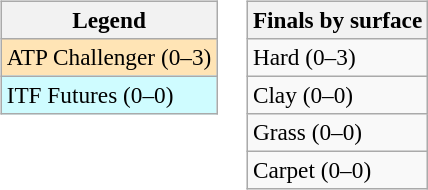<table>
<tr valign=top>
<td><br><table class=wikitable style=font-size:97%>
<tr>
<th>Legend</th>
</tr>
<tr bgcolor=moccasin>
<td>ATP Challenger (0–3)</td>
</tr>
<tr bgcolor=cffcff>
<td>ITF Futures (0–0)</td>
</tr>
</table>
</td>
<td><br><table class=wikitable style=font-size:97%>
<tr>
<th>Finals by surface</th>
</tr>
<tr>
<td>Hard (0–3)</td>
</tr>
<tr>
<td>Clay (0–0)</td>
</tr>
<tr>
<td>Grass (0–0)</td>
</tr>
<tr>
<td>Carpet (0–0)</td>
</tr>
</table>
</td>
</tr>
</table>
